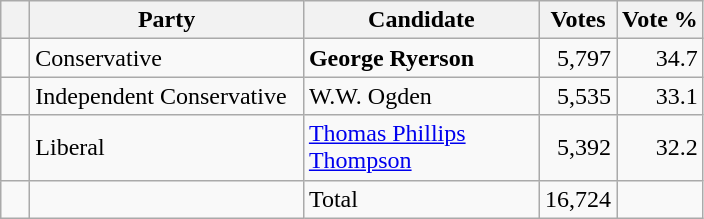<table class="wikitable">
<tr>
<th></th>
<th scope="col" width="175">Party</th>
<th scope="col" width="150">Candidate</th>
<th>Votes</th>
<th>Vote %</th>
</tr>
<tr>
<td>   </td>
<td>Conservative</td>
<td><strong>George Ryerson</strong></td>
<td align=right>5,797</td>
<td align=right>34.7</td>
</tr>
<tr>
<td>   </td>
<td>Independent Conservative</td>
<td>W.W. Ogden</td>
<td align=right>5,535</td>
<td align=right>33.1</td>
</tr>
<tr>
<td>   </td>
<td>Liberal</td>
<td><a href='#'>Thomas Phillips Thompson</a></td>
<td align=right>5,392</td>
<td align=right>32.2</td>
</tr>
<tr>
<td></td>
<td></td>
<td>Total</td>
<td align=right>16,724</td>
<td></td>
</tr>
</table>
